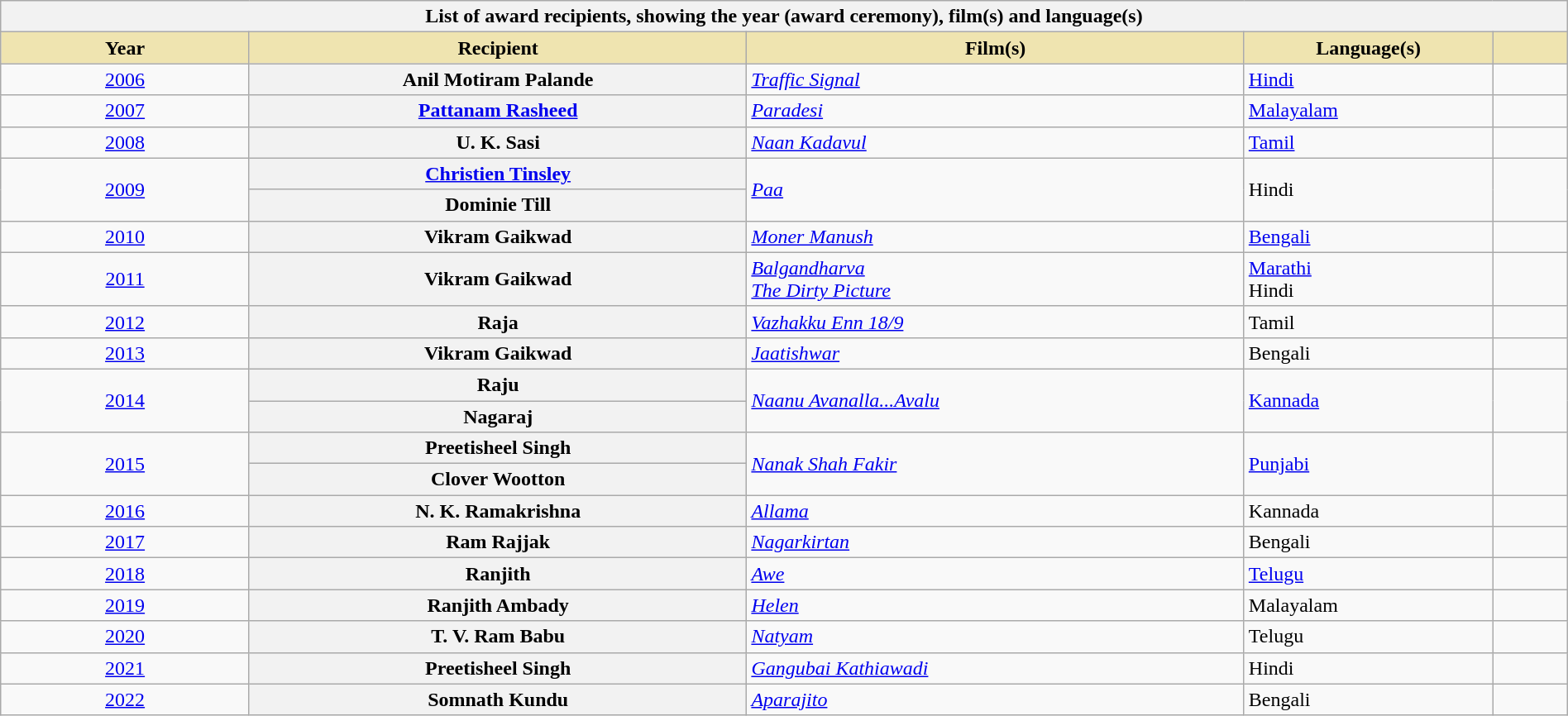<table class="wikitable sortable plainrowheaders" style="width:100%">
<tr>
<th colspan="5">List of award recipients, showing the year (award ceremony), film(s) and language(s)</th>
</tr>
<tr>
<th scope="col" style="background-color:#EFE4B0;width:10%;">Year</th>
<th scope="col" style="background-color:#EFE4B0;width:20%;">Recipient</th>
<th scope="col" style="background-color:#EFE4B0;width:20%;">Film(s)</th>
<th scope="col" style="background-color:#EFE4B0;width:10%;">Language(s)</th>
<th scope="col" style="background-color:#EFE4B0;width:3%" class="unsortable"></th>
</tr>
<tr>
<td align="center"><a href='#'>2006<br></a></td>
<th scope="row">Anil Motiram Palande</th>
<td><em><a href='#'>Traffic Signal</a></em></td>
<td><a href='#'>Hindi</a></td>
<td align="center"></td>
</tr>
<tr>
<td align="center"><a href='#'>2007<br></a></td>
<th scope="row"><a href='#'>Pattanam Rasheed</a></th>
<td><em><a href='#'>Paradesi</a></em></td>
<td><a href='#'>Malayalam</a></td>
<td align="center"></td>
</tr>
<tr>
<td align="center"><a href='#'>2008<br></a></td>
<th scope="row">U. K. Sasi</th>
<td><em><a href='#'>Naan Kadavul</a></em></td>
<td><a href='#'>Tamil</a></td>
<td align="center"></td>
</tr>
<tr>
<td align="center" rowspan="2"><a href='#'>2009<br></a></td>
<th scope="row"><a href='#'>Christien Tinsley</a></th>
<td rowspan="2"><em><a href='#'>Paa</a></em></td>
<td rowspan="2">Hindi</td>
<td align="center" rowspan="2"></td>
</tr>
<tr>
<th scope="row">Dominie Till</th>
</tr>
<tr>
<td align="center"><a href='#'>2010<br></a></td>
<th scope="row">Vikram Gaikwad</th>
<td><em><a href='#'>Moner Manush</a></em></td>
<td><a href='#'>Bengali</a></td>
<td align="center"></td>
</tr>
<tr>
<td style="text-align:center;"><a href='#'>2011<br></a></td>
<th scope="row">Vikram Gaikwad</th>
<td><em><a href='#'>Balgandharva</a></em><br><em><a href='#'>The Dirty Picture</a></em></td>
<td><a href='#'>Marathi</a><br>Hindi</td>
<td align="center"></td>
</tr>
<tr>
<td style="text-align:center;"><a href='#'>2012<br></a></td>
<th scope="row">Raja</th>
<td><em><a href='#'>Vazhakku Enn 18/9</a></em></td>
<td>Tamil</td>
<td align="center"></td>
</tr>
<tr>
<td align="center"><a href='#'>2013<br></a></td>
<th scope="row">Vikram Gaikwad</th>
<td><em><a href='#'>Jaatishwar</a></em></td>
<td>Bengali</td>
<td align="center"></td>
</tr>
<tr>
<td align="center" rowspan="2"><a href='#'>2014<br></a></td>
<th scope="row">Raju</th>
<td rowspan="2"><em><a href='#'>Naanu Avanalla...Avalu</a></em></td>
<td rowspan="2"><a href='#'>Kannada</a></td>
<td align="center" rowspan="2"></td>
</tr>
<tr>
<th scope="row">Nagaraj</th>
</tr>
<tr>
<td align="center" rowspan="2"><a href='#'>2015<br></a></td>
<th scope="row">Preetisheel Singh</th>
<td rowspan="2"><em><a href='#'>Nanak Shah Fakir</a></em></td>
<td rowspan="2"><a href='#'>Punjabi</a></td>
<td align="center" rowspan="2"></td>
</tr>
<tr>
<th scope="row">Clover Wootton</th>
</tr>
<tr>
<td align="center"><a href='#'>2016<br></a></td>
<th scope="row">N. K. Ramakrishna</th>
<td><em><a href='#'>Allama</a></em></td>
<td>Kannada</td>
<td align="center"></td>
</tr>
<tr>
<td align="center"><a href='#'>2017<br></a></td>
<th scope="row">Ram Rajjak</th>
<td><em><a href='#'>Nagarkirtan</a></em></td>
<td>Bengali</td>
<td align="center"></td>
</tr>
<tr>
<td align="center"><a href='#'>2018<br></a></td>
<th scope="row">Ranjith</th>
<td><em><a href='#'>Awe</a></em></td>
<td><a href='#'>Telugu</a></td>
<td align="center"></td>
</tr>
<tr>
<td align="center"><a href='#'>2019<br></a></td>
<th scope="row">Ranjith Ambady</th>
<td><em><a href='#'>Helen</a></em></td>
<td>Malayalam</td>
<td style="text-align:center;"></td>
</tr>
<tr>
<td align="center"><a href='#'>2020<br></a></td>
<th scope="row">T. V.  Ram Babu</th>
<td><em><a href='#'>Natyam</a></em></td>
<td>Telugu</td>
<td align="center"></td>
</tr>
<tr>
<td align="center"><a href='#'>2021<br></a></td>
<th scope="row">Preetisheel Singh</th>
<td><em><a href='#'>Gangubai Kathiawadi</a></em></td>
<td>Hindi</td>
<td style="text-align:center;"></td>
</tr>
<tr>
<td align="center"><a href='#'>2022<br></a></td>
<th scope="row">Somnath Kundu</th>
<td><em><a href='#'>Aparajito</a></em></td>
<td>Bengali</td>
<td align="center"></td>
</tr>
</table>
